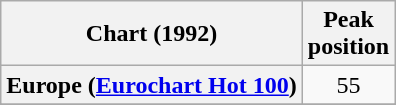<table class="wikitable sortable plainrowheaders" style="text-align:center">
<tr>
<th>Chart (1992)</th>
<th>Peak<br>position</th>
</tr>
<tr>
<th scope="row">Europe (<a href='#'>Eurochart Hot 100</a>)</th>
<td>55</td>
</tr>
<tr>
</tr>
<tr>
</tr>
</table>
